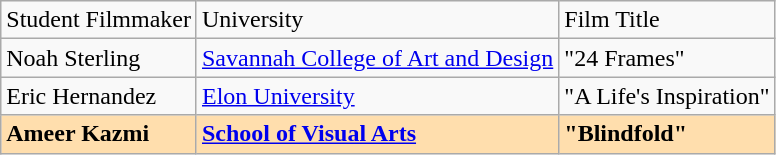<table class="wikitable">
<tr>
<td>Student Filmmaker</td>
<td>University</td>
<td>Film Title</td>
</tr>
<tr>
<td>Noah Sterling</td>
<td><a href='#'>Savannah College of Art and Design</a></td>
<td>"24 Frames"</td>
</tr>
<tr>
<td>Eric Hernandez</td>
<td><a href='#'>Elon University</a></td>
<td>"A Life's Inspiration"</td>
</tr>
<tr style="font-weight:bold; background:navajowhite;">
<td>Ameer Kazmi</td>
<td><a href='#'>School of Visual Arts</a></td>
<td>"Blindfold"</td>
</tr>
</table>
